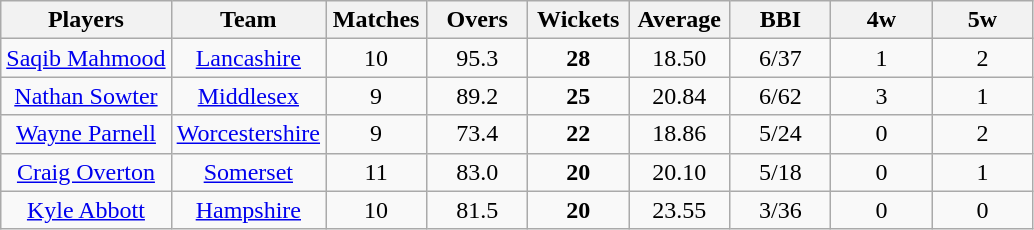<table class="wikitable" style="text-align:center">
<tr>
<th>Players</th>
<th>Team</th>
<th width=60>Matches</th>
<th width=60>Overs</th>
<th width=60>Wickets</th>
<th width=60>Average</th>
<th width=60>BBI</th>
<th width=60>4w</th>
<th width=60>5w</th>
</tr>
<tr>
<td><a href='#'>Saqib Mahmood</a></td>
<td><a href='#'>Lancashire</a></td>
<td>10</td>
<td>95.3</td>
<td><strong>28</strong></td>
<td>18.50</td>
<td>6/37</td>
<td>1</td>
<td>2</td>
</tr>
<tr>
<td><a href='#'>Nathan Sowter</a></td>
<td><a href='#'>Middlesex</a></td>
<td>9</td>
<td>89.2</td>
<td><strong>25</strong></td>
<td>20.84</td>
<td>6/62</td>
<td>3</td>
<td>1</td>
</tr>
<tr>
<td><a href='#'>Wayne Parnell</a></td>
<td><a href='#'>Worcestershire</a></td>
<td>9</td>
<td>73.4</td>
<td><strong>22</strong></td>
<td>18.86</td>
<td>5/24</td>
<td>0</td>
<td>2</td>
</tr>
<tr>
<td><a href='#'>Craig Overton</a></td>
<td><a href='#'>Somerset</a></td>
<td>11</td>
<td>83.0</td>
<td><strong>20</strong></td>
<td>20.10</td>
<td>5/18</td>
<td>0</td>
<td>1</td>
</tr>
<tr>
<td><a href='#'>Kyle Abbott</a></td>
<td><a href='#'>Hampshire</a></td>
<td>10</td>
<td>81.5</td>
<td><strong>20</strong></td>
<td>23.55</td>
<td>3/36</td>
<td>0</td>
<td>0</td>
</tr>
</table>
